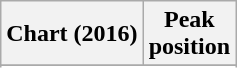<table class="wikitable sortable">
<tr>
<th align="left">Chart (2016)</th>
<th style="text-align:center;">Peak<br>position</th>
</tr>
<tr>
</tr>
<tr>
</tr>
</table>
